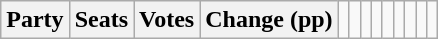<table class="wikitable" style="text-align:right;">
<tr>
<th colspan="2">Party</th>
<th>Seats</th>
<th>Votes</th>
<th colspan="3">Change (pp)<br></th>
<td></td>
<td></td>
<td><br></td>
<td></td>
<td></td>
<td><br></td>
<td></td>
<td></td>
<td></td>
</tr>
</table>
